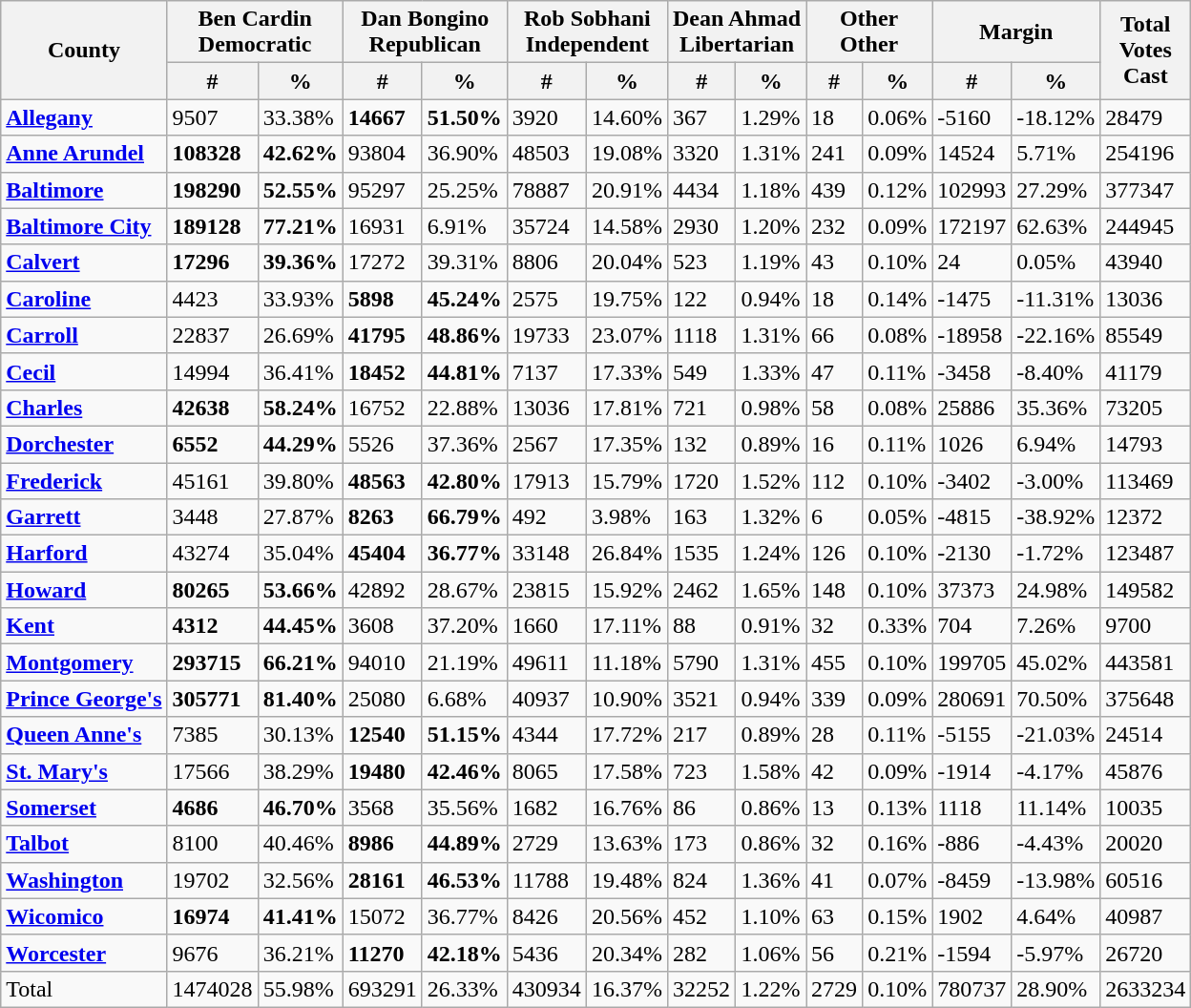<table class="wikitable sortable">
<tr>
<th rowspan="2">County</th>
<th colspan="2" >Ben Cardin<br>Democratic</th>
<th colspan="2" >Dan Bongino<br>Republican</th>
<th colspan="2" >Rob Sobhani<br>Independent</th>
<th colspan="2" >Dean Ahmad<br>Libertarian</th>
<th colspan="2" >Other<br>Other</th>
<th colspan="2">Margin</th>
<th rowspan="2">Total<br>Votes<br>Cast</th>
</tr>
<tr>
<th>#</th>
<th>%</th>
<th>#</th>
<th>%</th>
<th>#</th>
<th>%</th>
<th>#</th>
<th>%</th>
<th>#</th>
<th>%</th>
<th>#</th>
<th>%</th>
</tr>
<tr>
<td><strong><a href='#'>Allegany</a></strong></td>
<td>9507</td>
<td>33.38%</td>
<td><strong>14667</strong></td>
<td><strong>51.50%</strong></td>
<td>3920</td>
<td>14.60%</td>
<td>367</td>
<td>1.29%</td>
<td>18</td>
<td>0.06%</td>
<td>-5160</td>
<td>-18.12%</td>
<td>28479</td>
</tr>
<tr>
<td><strong><a href='#'>Anne Arundel</a></strong></td>
<td><strong>108328</strong></td>
<td><strong>42.62%</strong></td>
<td>93804</td>
<td>36.90%</td>
<td>48503</td>
<td>19.08%</td>
<td>3320</td>
<td>1.31%</td>
<td>241</td>
<td>0.09%</td>
<td>14524</td>
<td>5.71%</td>
<td>254196</td>
</tr>
<tr>
<td><strong><a href='#'>Baltimore</a></strong></td>
<td><strong>198290</strong></td>
<td><strong>52.55%</strong></td>
<td>95297</td>
<td>25.25%</td>
<td>78887</td>
<td>20.91%</td>
<td>4434</td>
<td>1.18%</td>
<td>439</td>
<td>0.12%</td>
<td>102993</td>
<td>27.29%</td>
<td>377347</td>
</tr>
<tr>
<td><strong><a href='#'>Baltimore City</a></strong></td>
<td><strong>189128</strong></td>
<td><strong>77.21%</strong></td>
<td>16931</td>
<td>6.91%</td>
<td>35724</td>
<td>14.58%</td>
<td>2930</td>
<td>1.20%</td>
<td>232</td>
<td>0.09%</td>
<td>172197</td>
<td>62.63%</td>
<td>244945</td>
</tr>
<tr>
<td><strong><a href='#'>Calvert</a></strong></td>
<td><strong>17296</strong></td>
<td><strong>39.36%</strong></td>
<td>17272</td>
<td>39.31%</td>
<td>8806</td>
<td>20.04%</td>
<td>523</td>
<td>1.19%</td>
<td>43</td>
<td>0.10%</td>
<td>24</td>
<td>0.05%</td>
<td>43940</td>
</tr>
<tr>
<td><strong><a href='#'>Caroline</a></strong></td>
<td>4423</td>
<td>33.93%</td>
<td><strong>5898</strong></td>
<td><strong>45.24%</strong></td>
<td>2575</td>
<td>19.75%</td>
<td>122</td>
<td>0.94%</td>
<td>18</td>
<td>0.14%</td>
<td>-1475</td>
<td>-11.31%</td>
<td>13036</td>
</tr>
<tr>
<td><strong><a href='#'>Carroll</a></strong></td>
<td>22837</td>
<td>26.69%</td>
<td><strong>41795</strong></td>
<td><strong>48.86%</strong></td>
<td>19733</td>
<td>23.07%</td>
<td>1118</td>
<td>1.31%</td>
<td>66</td>
<td>0.08%</td>
<td>-18958</td>
<td>-22.16%</td>
<td>85549</td>
</tr>
<tr>
<td><strong><a href='#'>Cecil</a></strong></td>
<td>14994</td>
<td>36.41%</td>
<td><strong>18452</strong></td>
<td><strong>44.81%</strong></td>
<td>7137</td>
<td>17.33%</td>
<td>549</td>
<td>1.33%</td>
<td>47</td>
<td>0.11%</td>
<td>-3458</td>
<td>-8.40%</td>
<td>41179</td>
</tr>
<tr>
<td><strong><a href='#'>Charles</a></strong></td>
<td><strong>42638</strong></td>
<td><strong>58.24%</strong></td>
<td>16752</td>
<td>22.88%</td>
<td>13036</td>
<td>17.81%</td>
<td>721</td>
<td>0.98%</td>
<td>58</td>
<td>0.08%</td>
<td>25886</td>
<td>35.36%</td>
<td>73205</td>
</tr>
<tr>
<td><strong><a href='#'>Dorchester</a></strong></td>
<td><strong>6552</strong></td>
<td><strong>44.29%</strong></td>
<td>5526</td>
<td>37.36%</td>
<td>2567</td>
<td>17.35%</td>
<td>132</td>
<td>0.89%</td>
<td>16</td>
<td>0.11%</td>
<td>1026</td>
<td>6.94%</td>
<td>14793</td>
</tr>
<tr>
<td><strong><a href='#'>Frederick</a></strong></td>
<td>45161</td>
<td>39.80%</td>
<td><strong>48563</strong></td>
<td><strong>42.80%</strong></td>
<td>17913</td>
<td>15.79%</td>
<td>1720</td>
<td>1.52%</td>
<td>112</td>
<td>0.10%</td>
<td>-3402</td>
<td>-3.00%</td>
<td>113469</td>
</tr>
<tr>
<td><strong><a href='#'>Garrett</a></strong></td>
<td>3448</td>
<td>27.87%</td>
<td><strong>8263</strong></td>
<td><strong>66.79%</strong></td>
<td>492</td>
<td>3.98%</td>
<td>163</td>
<td>1.32%</td>
<td>6</td>
<td>0.05%</td>
<td>-4815</td>
<td>-38.92%</td>
<td>12372</td>
</tr>
<tr>
<td><strong><a href='#'>Harford</a></strong></td>
<td>43274</td>
<td>35.04%</td>
<td><strong>45404</strong></td>
<td><strong>36.77%</strong></td>
<td>33148</td>
<td>26.84%</td>
<td>1535</td>
<td>1.24%</td>
<td>126</td>
<td>0.10%</td>
<td>-2130</td>
<td>-1.72%</td>
<td>123487</td>
</tr>
<tr>
<td><strong><a href='#'>Howard</a></strong></td>
<td><strong>80265</strong></td>
<td><strong>53.66%</strong></td>
<td>42892</td>
<td>28.67%</td>
<td>23815</td>
<td>15.92%</td>
<td>2462</td>
<td>1.65%</td>
<td>148</td>
<td>0.10%</td>
<td>37373</td>
<td>24.98%</td>
<td>149582</td>
</tr>
<tr>
<td><strong><a href='#'>Kent</a></strong></td>
<td><strong>4312</strong></td>
<td><strong>44.45%</strong></td>
<td>3608</td>
<td>37.20%</td>
<td>1660</td>
<td>17.11%</td>
<td>88</td>
<td>0.91%</td>
<td>32</td>
<td>0.33%</td>
<td>704</td>
<td>7.26%</td>
<td>9700</td>
</tr>
<tr>
<td><strong><a href='#'>Montgomery</a></strong></td>
<td><strong>293715</strong></td>
<td><strong>66.21%</strong></td>
<td>94010</td>
<td>21.19%</td>
<td>49611</td>
<td>11.18%</td>
<td>5790</td>
<td>1.31%</td>
<td>455</td>
<td>0.10%</td>
<td>199705</td>
<td>45.02%</td>
<td>443581</td>
</tr>
<tr>
<td><strong><a href='#'>Prince George's</a></strong></td>
<td><strong>305771</strong></td>
<td><strong>81.40%</strong></td>
<td>25080</td>
<td>6.68%</td>
<td>40937</td>
<td>10.90%</td>
<td>3521</td>
<td>0.94%</td>
<td>339</td>
<td>0.09%</td>
<td>280691</td>
<td>70.50%</td>
<td>375648</td>
</tr>
<tr>
<td><strong><a href='#'>Queen Anne's</a></strong></td>
<td>7385</td>
<td>30.13%</td>
<td><strong>12540</strong></td>
<td><strong>51.15%</strong></td>
<td>4344</td>
<td>17.72%</td>
<td>217</td>
<td>0.89%</td>
<td>28</td>
<td>0.11%</td>
<td>-5155</td>
<td>-21.03%</td>
<td>24514</td>
</tr>
<tr>
<td><strong><a href='#'>St. Mary's</a></strong></td>
<td>17566</td>
<td>38.29%</td>
<td><strong>19480</strong></td>
<td><strong>42.46%</strong></td>
<td>8065</td>
<td>17.58%</td>
<td>723</td>
<td>1.58%</td>
<td>42</td>
<td>0.09%</td>
<td>-1914</td>
<td>-4.17%</td>
<td>45876</td>
</tr>
<tr>
<td><strong><a href='#'>Somerset</a></strong></td>
<td><strong>4686</strong></td>
<td><strong>46.70%</strong></td>
<td>3568</td>
<td>35.56%</td>
<td>1682</td>
<td>16.76%</td>
<td>86</td>
<td>0.86%</td>
<td>13</td>
<td>0.13%</td>
<td>1118</td>
<td>11.14%</td>
<td>10035</td>
</tr>
<tr>
<td><strong><a href='#'>Talbot</a></strong></td>
<td>8100</td>
<td>40.46%</td>
<td><strong>8986</strong></td>
<td><strong>44.89%</strong></td>
<td>2729</td>
<td>13.63%</td>
<td>173</td>
<td>0.86%</td>
<td>32</td>
<td>0.16%</td>
<td>-886</td>
<td>-4.43%</td>
<td>20020</td>
</tr>
<tr>
<td><strong><a href='#'>Washington</a></strong></td>
<td>19702</td>
<td>32.56%</td>
<td><strong>28161</strong></td>
<td><strong>46.53%</strong></td>
<td>11788</td>
<td>19.48%</td>
<td>824</td>
<td>1.36%</td>
<td>41</td>
<td>0.07%</td>
<td>-8459</td>
<td>-13.98%</td>
<td>60516</td>
</tr>
<tr>
<td><strong><a href='#'>Wicomico</a></strong></td>
<td><strong>16974</strong></td>
<td><strong>41.41%</strong></td>
<td>15072</td>
<td>36.77%</td>
<td>8426</td>
<td>20.56%</td>
<td>452</td>
<td>1.10%</td>
<td>63</td>
<td>0.15%</td>
<td>1902</td>
<td>4.64%</td>
<td>40987</td>
</tr>
<tr>
<td><strong><a href='#'>Worcester</a></strong></td>
<td>9676</td>
<td>36.21%</td>
<td><strong>11270</strong></td>
<td><strong>42.18%</strong></td>
<td>5436</td>
<td>20.34%</td>
<td>282</td>
<td>1.06%</td>
<td>56</td>
<td>0.21%</td>
<td>-1594</td>
<td>-5.97%</td>
<td>26720</td>
</tr>
<tr>
<td>Total</td>
<td>1474028</td>
<td>55.98%</td>
<td>693291</td>
<td>26.33%</td>
<td>430934</td>
<td>16.37%</td>
<td>32252</td>
<td>1.22%</td>
<td>2729</td>
<td>0.10%</td>
<td>780737</td>
<td>28.90%</td>
<td>2633234</td>
</tr>
</table>
